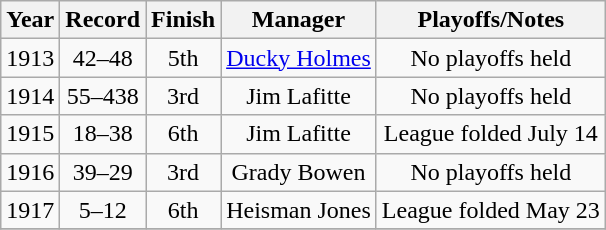<table class="wikitable" style="text-align:center">
<tr>
<th>Year</th>
<th>Record</th>
<th>Finish</th>
<th>Manager</th>
<th>Playoffs/Notes</th>
</tr>
<tr align=center>
<td>1913</td>
<td>42–48</td>
<td>5th</td>
<td><a href='#'>Ducky Holmes</a></td>
<td>No playoffs held</td>
</tr>
<tr align=center>
<td>1914</td>
<td>55–438</td>
<td>3rd</td>
<td>Jim Lafitte</td>
<td>No playoffs held</td>
</tr>
<tr align=center>
<td>1915</td>
<td>18–38</td>
<td>6th</td>
<td>Jim Lafitte</td>
<td>League folded July 14</td>
</tr>
<tr align=center>
<td>1916</td>
<td>39–29</td>
<td>3rd</td>
<td>Grady Bowen</td>
<td>No playoffs held</td>
</tr>
<tr align=center>
<td>1917</td>
<td>5–12</td>
<td>6th</td>
<td>Heisman Jones</td>
<td>League folded May 23</td>
</tr>
<tr align=center>
</tr>
</table>
